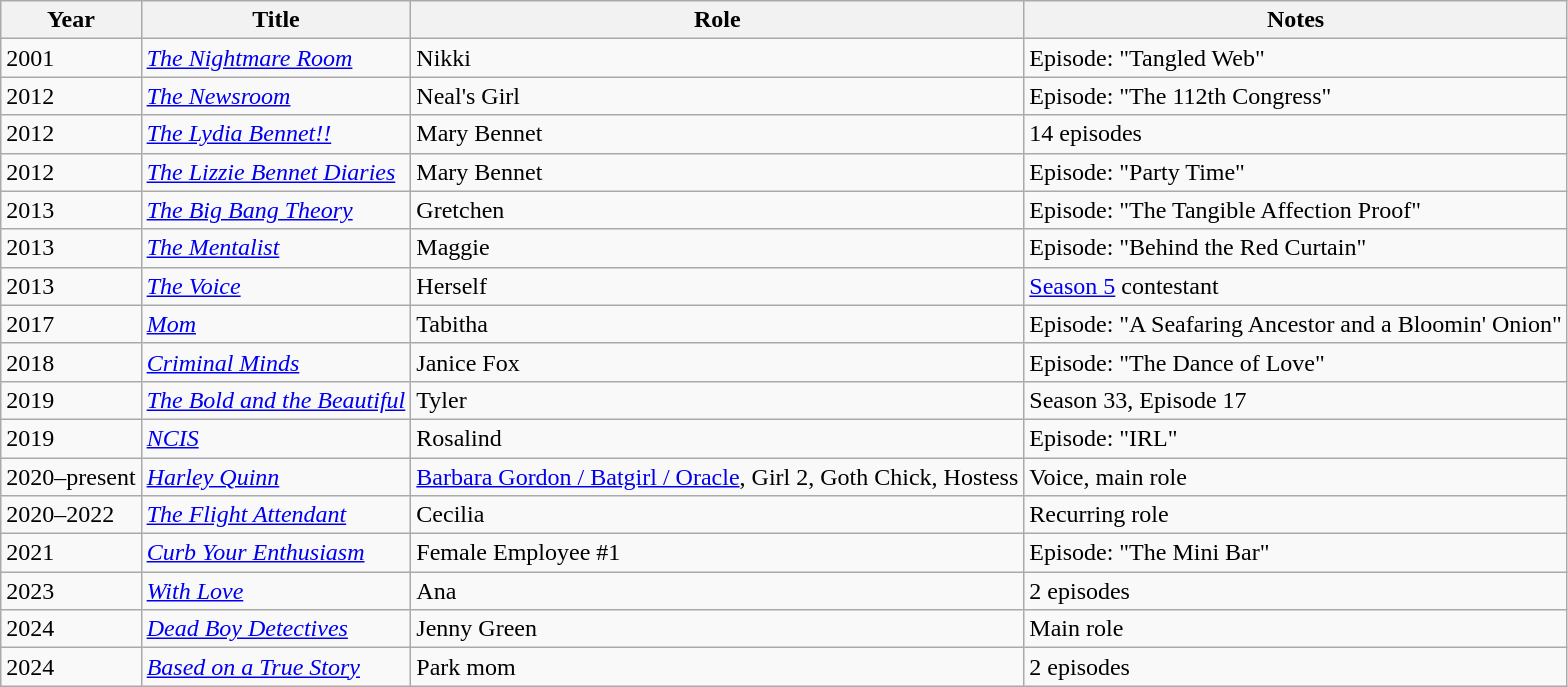<table class="wikitable sortable">
<tr>
<th>Year</th>
<th>Title</th>
<th>Role</th>
<th class="unsortable">Notes</th>
</tr>
<tr>
<td>2001</td>
<td><em><a href='#'>The Nightmare Room</a></em></td>
<td>Nikki</td>
<td>Episode: "Tangled Web"</td>
</tr>
<tr>
<td>2012</td>
<td><em><a href='#'>The Newsroom</a></em></td>
<td>Neal's Girl</td>
<td>Episode: "The 112th Congress"</td>
</tr>
<tr>
<td>2012</td>
<td><em><a href='#'>The Lydia Bennet!!</a></em></td>
<td>Mary Bennet</td>
<td>14 episodes</td>
</tr>
<tr>
<td>2012</td>
<td><em><a href='#'>The Lizzie Bennet Diaries</a></em></td>
<td>Mary Bennet</td>
<td>Episode: "Party Time"</td>
</tr>
<tr>
<td>2013</td>
<td><em><a href='#'>The Big Bang Theory</a></em></td>
<td>Gretchen</td>
<td>Episode: "The Tangible Affection Proof"</td>
</tr>
<tr>
<td>2013</td>
<td><em><a href='#'>The Mentalist</a></em></td>
<td>Maggie</td>
<td>Episode: "Behind the Red Curtain"</td>
</tr>
<tr>
<td>2013</td>
<td><em><a href='#'>The Voice</a></em></td>
<td>Herself</td>
<td><a href='#'>Season 5</a> contestant</td>
</tr>
<tr>
<td>2017</td>
<td><em><a href='#'>Mom</a></em></td>
<td>Tabitha</td>
<td>Episode: "A Seafaring Ancestor and a Bloomin' Onion"</td>
</tr>
<tr>
<td>2018</td>
<td><em><a href='#'>Criminal Minds</a></em></td>
<td>Janice Fox</td>
<td>Episode: "The Dance of Love"</td>
</tr>
<tr>
<td>2019</td>
<td><em><a href='#'>The Bold and the Beautiful</a></em></td>
<td>Tyler</td>
<td>Season 33, Episode 17</td>
</tr>
<tr>
<td>2019</td>
<td><em><a href='#'>NCIS</a></em></td>
<td>Rosalind</td>
<td>Episode: "IRL"</td>
</tr>
<tr>
<td>2020–present</td>
<td><em><a href='#'>Harley Quinn</a></em></td>
<td><a href='#'>Barbara Gordon / Batgirl / Oracle</a>, Girl 2, Goth Chick, Hostess</td>
<td>Voice, main role</td>
</tr>
<tr>
<td>2020–2022</td>
<td><em><a href='#'>The Flight Attendant</a></em></td>
<td>Cecilia</td>
<td>Recurring role</td>
</tr>
<tr>
<td>2021</td>
<td><em><a href='#'>Curb Your Enthusiasm</a></em></td>
<td>Female Employee #1</td>
<td>Episode: "The Mini Bar"</td>
</tr>
<tr>
<td>2023</td>
<td><em><a href='#'>With Love</a></em></td>
<td>Ana</td>
<td>2 episodes</td>
</tr>
<tr>
<td>2024</td>
<td><em><a href='#'>Dead Boy Detectives</a></em></td>
<td>Jenny Green</td>
<td>Main role</td>
</tr>
<tr>
<td>2024</td>
<td><em><a href='#'>Based on a True Story</a></em></td>
<td>Park mom</td>
<td>2 episodes</td>
</tr>
</table>
